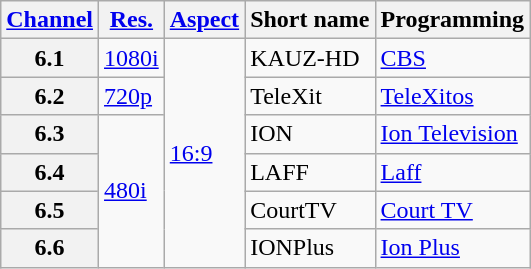<table class="wikitable">
<tr>
<th><a href='#'>Channel</a></th>
<th><a href='#'>Res.</a></th>
<th><a href='#'>Aspect</a></th>
<th>Short name</th>
<th>Programming</th>
</tr>
<tr>
<th scope = "row">6.1</th>
<td><a href='#'>1080i</a></td>
<td rowspan=6><a href='#'>16:9</a></td>
<td>KAUZ-HD</td>
<td><a href='#'>CBS</a></td>
</tr>
<tr>
<th scope = "row">6.2</th>
<td><a href='#'>720p</a></td>
<td>TeleXit</td>
<td><a href='#'>TeleXitos</a></td>
</tr>
<tr>
<th scope = "row">6.3</th>
<td rowspan="4"><a href='#'>480i</a></td>
<td>ION</td>
<td><a href='#'>Ion Television</a></td>
</tr>
<tr>
<th scope = "row">6.4</th>
<td>LAFF</td>
<td><a href='#'>Laff</a></td>
</tr>
<tr>
<th scope = "row">6.5</th>
<td>CourtTV</td>
<td><a href='#'>Court TV</a></td>
</tr>
<tr>
<th scope = "row">6.6</th>
<td>IONPlus</td>
<td><a href='#'>Ion Plus</a></td>
</tr>
</table>
